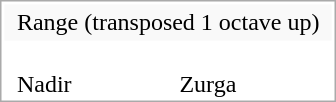<table align=right style="border:1px solid #aaa; margin:1em;">
<tr>
<td colspan=2 style="padding:0.2em 0.5em; background:#f9f9f9;">Range (transposed 1 octave up)</td>
</tr>
<tr>
<td style="padding:0.5em;"></td>
<td style="padding:0.5em;"></td>
</tr>
<tr>
<td style="padding:0 0.5em;">Nadir</td>
<td style="padding:0 0.5em;">Zurga</td>
</tr>
</table>
